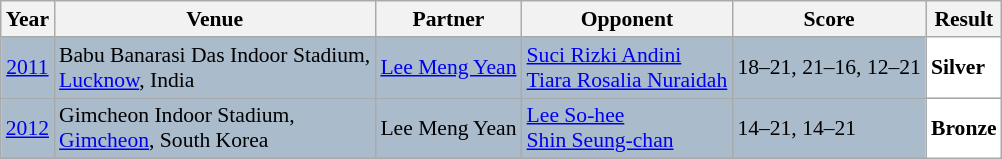<table class="sortable wikitable" style="font-size: 90%;">
<tr>
<th>Year</th>
<th>Venue</th>
<th>Partner</th>
<th>Opponent</th>
<th>Score</th>
<th>Result</th>
</tr>
<tr style="background:#AABBCC">
<td align="center"><a href='#'>2011</a></td>
<td align="left">Babu Banarasi Das Indoor Stadium,<br><a href='#'>Lucknow</a>, India</td>
<td align="left"> <a href='#'>Lee Meng Yean</a></td>
<td align="left"> <a href='#'>Suci Rizki Andini</a><br> <a href='#'>Tiara Rosalia Nuraidah</a></td>
<td align="left">18–21, 21–16, 12–21</td>
<td style="text-align:left; background:white"> <strong>Silver</strong></td>
</tr>
<tr style="background:#AABBCC">
<td align="center"><a href='#'>2012</a></td>
<td align="left">Gimcheon Indoor Stadium,<br><a href='#'>Gimcheon</a>, South Korea</td>
<td align="left"> Lee Meng Yean</td>
<td align="left"> <a href='#'>Lee So-hee</a><br> <a href='#'>Shin Seung-chan</a></td>
<td align="left">14–21, 14–21</td>
<td style="text-align:left; background:white"> <strong>Bronze</strong></td>
</tr>
</table>
